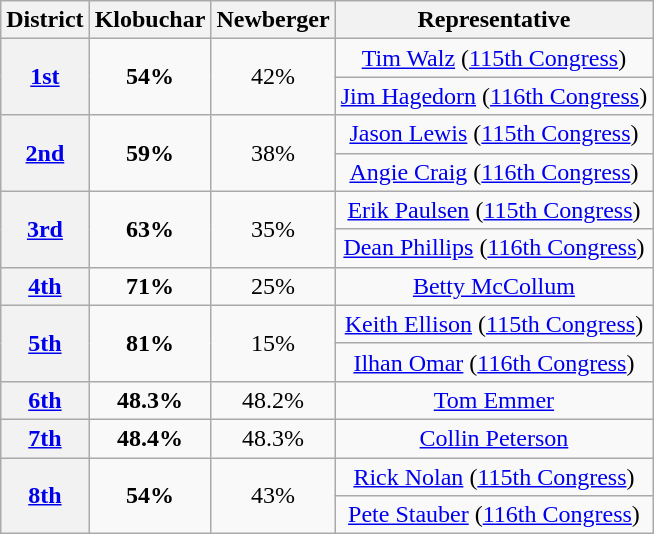<table class=wikitable>
<tr>
<th>District</th>
<th>Klobuchar</th>
<th>Newberger</th>
<th>Representative</th>
</tr>
<tr align=center>
<th rowspan=2 ><a href='#'>1st</a></th>
<td rowspan=2><strong>54%</strong></td>
<td rowspan=2>42%</td>
<td><a href='#'>Tim Walz</a> (<a href='#'>115th Congress</a>)</td>
</tr>
<tr align=center>
<td><a href='#'>Jim Hagedorn</a> (<a href='#'>116th Congress</a>)</td>
</tr>
<tr align=center>
<th rowspan=2 ><a href='#'>2nd</a></th>
<td rowspan=2><strong>59%</strong></td>
<td rowspan=2>38%</td>
<td><a href='#'>Jason Lewis</a> (<a href='#'>115th Congress</a>)</td>
</tr>
<tr align=center>
<td><a href='#'>Angie Craig</a> (<a href='#'>116th Congress</a>)</td>
</tr>
<tr align=center>
<th rowspan=2 ><a href='#'>3rd</a></th>
<td rowspan=2><strong>63%</strong></td>
<td rowspan=2>35%</td>
<td><a href='#'>Erik Paulsen</a> (<a href='#'>115th Congress</a>)</td>
</tr>
<tr align=center>
<td><a href='#'>Dean Phillips</a> (<a href='#'>116th Congress</a>)</td>
</tr>
<tr align=center>
<th rowspan=1 ><a href='#'>4th</a></th>
<td rowspan=1><strong>71%</strong></td>
<td rowspan=1>25%</td>
<td><a href='#'>Betty McCollum</a></td>
</tr>
<tr align=center>
<th rowspan=2 ><a href='#'>5th</a></th>
<td rowspan=2><strong>81%</strong></td>
<td rowspan=2>15%</td>
<td><a href='#'>Keith Ellison</a> (<a href='#'>115th Congress</a>)</td>
</tr>
<tr align=center>
<td><a href='#'>Ilhan Omar</a> (<a href='#'>116th Congress</a>)</td>
</tr>
<tr align=center>
<th rowspan=1 ><a href='#'>6th</a></th>
<td rowspan=1><strong>48.3%</strong></td>
<td rowspan=1>48.2%</td>
<td><a href='#'>Tom Emmer</a></td>
</tr>
<tr align=center>
<th rowspan=1 ><a href='#'>7th</a></th>
<td rowspan=1><strong>48.4%</strong></td>
<td rowspan=1>48.3%</td>
<td><a href='#'>Collin Peterson</a></td>
</tr>
<tr align=center>
<th rowspan=2 ><a href='#'>8th</a></th>
<td rowspan=2><strong>54%</strong></td>
<td rowspan=2>43%</td>
<td><a href='#'>Rick Nolan</a> (<a href='#'>115th Congress</a>)</td>
</tr>
<tr align=center>
<td><a href='#'>Pete Stauber</a> (<a href='#'>116th Congress</a>)</td>
</tr>
</table>
